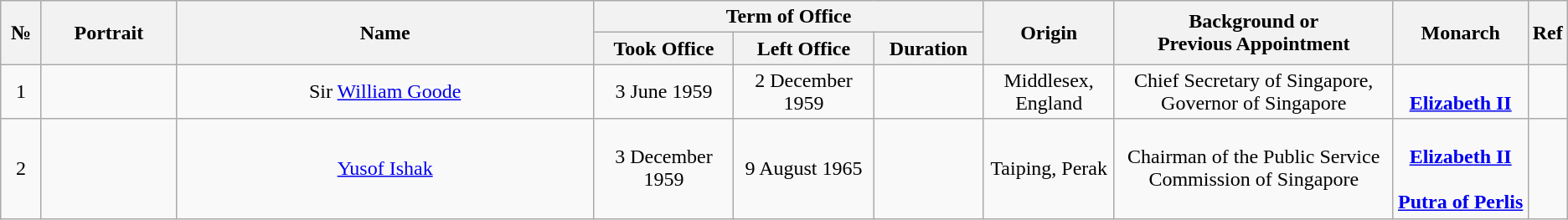<table class=wikitable style=text-align:center>
<tr>
<th rowspan=2 width=25px><strong>№</strong></th>
<th rowspan=2 width=100px>Portrait</th>
<th rowspan=2 width=325px>Name<br></th>
<th colspan=3 width=400px>Term of Office</th>
<th rowspan=2>Origin</th>
<th rowspan=2>Background or<br>Previous Appointment</th>
<th rowspan=2 width=100px>Monarch</th>
<th rowspan=2>Ref</th>
</tr>
<tr>
<th>Took Office</th>
<th>Left Office</th>
<th width=80px>Duration</th>
</tr>
<tr>
<td>1</td>
<td></td>
<td>Sir <a href='#'>William Goode</a><br></td>
<td>3 June 1959</td>
<td>2 December 1959</td>
<td></td>
<td>Middlesex, England</td>
<td>Chief Secretary of Singapore, Governor of Singapore</td>
<td><br><strong><a href='#'>Elizabeth II</a></strong></td>
<td></td>
</tr>
<tr>
<td>2</td>
<td></td>
<td><a href='#'>Yusof Ishak</a><br></td>
<td>3 December 1959</td>
<td>9 August 1965</td>
<td></td>
<td>Taiping, Perak</td>
<td>Chairman of the Public Service Commission of Singapore</td>
<td><br><strong><a href='#'>Elizabeth II</a></strong><br><br> 
<strong><a href='#'>Putra of Perlis</a></strong><br></td>
<td></td>
</tr>
</table>
